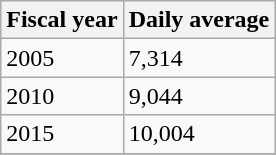<table class="wikitable">
<tr>
<th>Fiscal year</th>
<th>Daily average</th>
</tr>
<tr>
<td>2005</td>
<td>7,314</td>
</tr>
<tr>
<td>2010</td>
<td>9,044</td>
</tr>
<tr>
<td>2015</td>
<td>10,004</td>
</tr>
<tr>
</tr>
</table>
